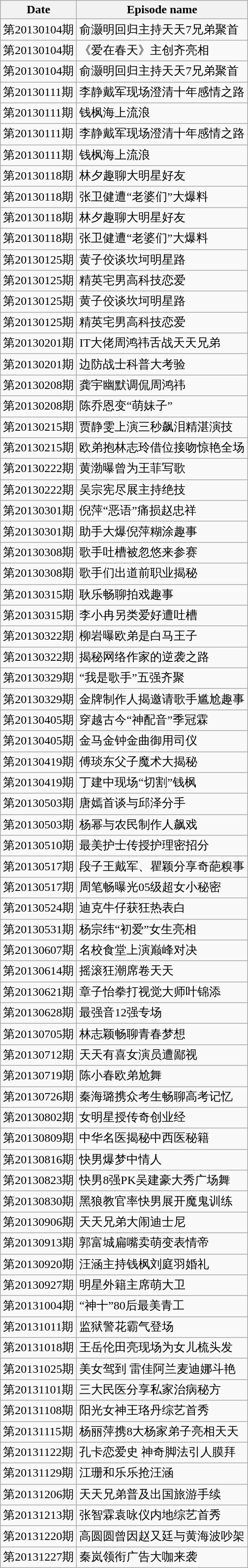<table class="wikitable mw-collapsible mw-collapsed">
<tr>
<th>Date</th>
<th>Episode name</th>
</tr>
<tr>
<td>第20130104期</td>
<td>俞灏明回归主持天天7兄弟聚首</td>
</tr>
<tr>
<td>第20130104期</td>
<td>《爱在春天》主创齐亮相</td>
</tr>
<tr>
<td>第20130104期</td>
<td>俞灏明回归主持天天7兄弟聚首</td>
</tr>
<tr>
<td>第20130111期</td>
<td>李静戴军现场澄清十年感情之路</td>
</tr>
<tr>
<td>第20130111期</td>
<td>钱枫海上流浪</td>
</tr>
<tr>
<td>第20130111期</td>
<td>李静戴军现场澄清十年感情之路</td>
</tr>
<tr>
<td>第20130111期</td>
<td>钱枫海上流浪</td>
</tr>
<tr>
<td>第20130118期</td>
<td>林夕趣聊大明星好友</td>
</tr>
<tr>
<td>第20130118期</td>
<td>张卫健遭“老婆们”大爆料</td>
</tr>
<tr>
<td>第20130118期</td>
<td>林夕趣聊大明星好友</td>
</tr>
<tr>
<td>第20130118期</td>
<td>张卫健遭“老婆们”大爆料</td>
</tr>
<tr>
<td>第20130125期</td>
<td>黄子佼谈坎坷明星路</td>
</tr>
<tr>
<td>第20130125期</td>
<td>精英宅男高科技恋爱</td>
</tr>
<tr>
<td>第20130125期</td>
<td>黄子佼谈坎坷明星路</td>
</tr>
<tr>
<td>第20130125期</td>
<td>精英宅男高科技恋爱</td>
</tr>
<tr>
<td>第20130201期</td>
<td>IT大佬周鸿祎舌战天天兄弟</td>
</tr>
<tr>
<td>第20130201期</td>
<td>边防战士科普大考验</td>
</tr>
<tr>
<td>第20130208期</td>
<td>龚宇幽默调侃周鸿祎</td>
</tr>
<tr>
<td>第20130208期</td>
<td>陈乔恩变“萌妹子”</td>
</tr>
<tr>
<td>第20130215期</td>
<td>贾静雯上演三秒飙泪精湛演技</td>
</tr>
<tr>
<td>第20130215期</td>
<td>欧弟抱林志玲借位接吻惊艳全场</td>
</tr>
<tr>
<td>第20130222期</td>
<td>黄渤曝曾为王菲写歌</td>
</tr>
<tr>
<td>第20130222期</td>
<td>吴宗宪尽展主持绝技</td>
</tr>
<tr>
<td>第20130301期</td>
<td>倪萍“恶语”痛损赵忠祥</td>
</tr>
<tr>
<td>第20130301期</td>
<td>助手大爆倪萍糊涂趣事</td>
</tr>
<tr>
<td>第20130308期</td>
<td>歌手吐槽被忽悠来参赛</td>
</tr>
<tr>
<td>第20130308期</td>
<td>歌手们出道前职业揭秘</td>
</tr>
<tr>
<td>第20130315期</td>
<td>耿乐畅聊拍戏趣事</td>
</tr>
<tr>
<td>第20130315期</td>
<td>李小冉另类爱好遭吐槽</td>
</tr>
<tr>
<td>第20130322期</td>
<td>柳岩曝欧弟是白马王子</td>
</tr>
<tr>
<td>第20130322期</td>
<td>揭秘网络作家的逆袭之路</td>
</tr>
<tr>
<td>第20130329期</td>
<td>“我是歌手”五强齐聚</td>
</tr>
<tr>
<td>第20130329期</td>
<td>金牌制作人揭邀请歌手尴尬趣事</td>
</tr>
<tr>
<td>第20130405期</td>
<td>穿越古今“神配音”季冠霖</td>
</tr>
<tr>
<td>第20130405期</td>
<td>金马金钟金曲御用司仪</td>
</tr>
<tr>
<td>第20130419期</td>
<td>傅琰东父子魔术大揭秘</td>
</tr>
<tr>
<td>第20130419期</td>
<td>丁建中现场“切割”钱枫</td>
</tr>
<tr>
<td>第20130503期</td>
<td>唐嫣首谈与邱泽分手</td>
</tr>
<tr>
<td>第20130503期</td>
<td>杨幂与农民制作人飙戏</td>
</tr>
<tr>
<td>第20130510期</td>
<td>最美护士传授护理密招分</td>
</tr>
<tr>
<td>第20130517期</td>
<td>段子王戴军、瞿颖分享奇葩糗事</td>
</tr>
<tr>
<td>第20130517期</td>
<td>周笔畅曝光05级超女小秘密</td>
</tr>
<tr>
<td>第20130524期</td>
<td>迪克牛仔获狂热表白</td>
</tr>
<tr>
<td>第20130531期</td>
<td>杨宗纬“初爱”女生亮相</td>
</tr>
<tr>
<td>第20130607期</td>
<td>名校食堂上演巅峰对决</td>
</tr>
<tr>
<td>第20130614期</td>
<td>摇滚狂潮席卷天天</td>
</tr>
<tr>
<td>第20130621期</td>
<td>章子怡拳打视觉大师叶锦添</td>
</tr>
<tr>
<td>第20130628期</td>
<td>最强音12强专场</td>
</tr>
<tr>
<td>第20130705期</td>
<td>林志颖畅聊青春梦想</td>
</tr>
<tr>
<td>第20130712期</td>
<td>天天有喜女演员遭鄙视</td>
</tr>
<tr>
<td>第20130719期</td>
<td>陈小春欧弟尬舞</td>
</tr>
<tr>
<td>第20130726期</td>
<td>秦海璐携众考生畅聊高考记忆</td>
</tr>
<tr>
<td>第20130802期</td>
<td>女明星授传奇创业经</td>
</tr>
<tr>
<td>第20130809期</td>
<td>中华名医揭秘中西医秘籍</td>
</tr>
<tr>
<td>第20130816期</td>
<td>快男爆梦中情人</td>
</tr>
<tr>
<td>第20130823期</td>
<td>快男8强PK吴建豪大秀广场舞</td>
</tr>
<tr>
<td>第20130830期</td>
<td>黑狼教官率快男展开魔鬼训练</td>
</tr>
<tr>
<td>第20130906期</td>
<td>天天兄弟大闹迪士尼</td>
</tr>
<tr>
<td>第20130913期</td>
<td>郭富城扁嘴卖萌变表情帝</td>
</tr>
<tr>
<td>第20130920期</td>
<td>汪涵主持钱枫刘庭羽婚礼</td>
</tr>
<tr>
<td>第20130927期</td>
<td>明星外籍主席萌大卫</td>
</tr>
<tr>
<td>第20131004期</td>
<td>“神十”80后最美青工</td>
</tr>
<tr>
<td>第20131011期</td>
<td>监狱警花霸气登场</td>
</tr>
<tr>
<td>第20131018期</td>
<td>王岳伦田亮现场为女儿梳头发</td>
</tr>
<tr>
<td>第20131025期</td>
<td>美女驾到 雷佳阿兰麦迪娜斗艳</td>
</tr>
<tr>
<td>第20131101期</td>
<td>三大民医分享私家治病秘方</td>
</tr>
<tr>
<td>第20131108期</td>
<td>阳光女神王珞丹综艺首秀</td>
</tr>
<tr>
<td>第20131115期</td>
<td>杨丽萍携8大杨家弟子亮相天天</td>
</tr>
<tr>
<td>第20131122期</td>
<td>孔卡恋爱史 神奇脚法引人膜拜</td>
</tr>
<tr>
<td>第20131129期</td>
<td>江珊和乐乐抢汪涵</td>
</tr>
<tr>
<td>第20131206期</td>
<td>天天兄弟普及出国旅游手续</td>
</tr>
<tr>
<td>第20131213期</td>
<td>张智霖袁咏仪内地综艺首秀</td>
</tr>
<tr>
<td>第20131220期</td>
<td>高圆圆曾因赵又廷与黄海波吵架</td>
</tr>
<tr>
<td>第20131227期</td>
<td>秦岚领衔广告大咖来袭</td>
</tr>
</table>
